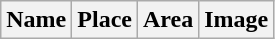<table class="wikitable">
<tr>
<th>Name</th>
<th>Place</th>
<th>Area</th>
<th>Image<br></th>
</tr>
</table>
